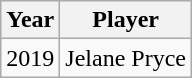<table class="wikitable">
<tr>
<th>Year</th>
<th>Player</th>
</tr>
<tr>
<td>2019</td>
<td>Jelane Pryce</td>
</tr>
</table>
